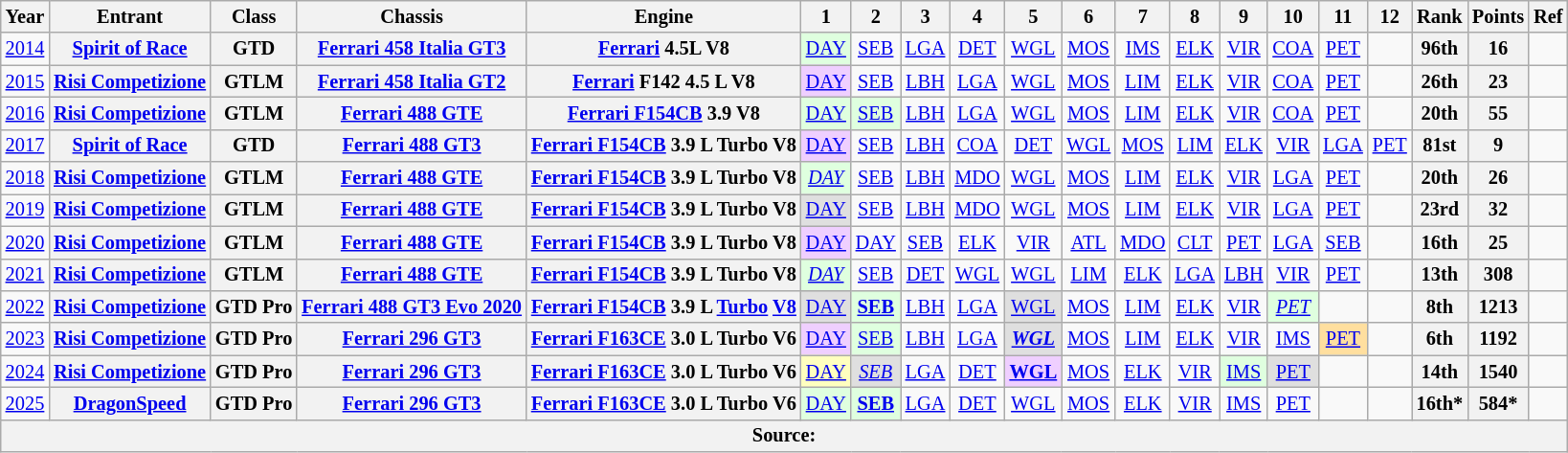<table class="wikitable" style="text-align:center; font-size:85%">
<tr>
<th>Year</th>
<th>Entrant</th>
<th>Class</th>
<th>Chassis</th>
<th>Engine</th>
<th>1</th>
<th>2</th>
<th>3</th>
<th>4</th>
<th>5</th>
<th>6</th>
<th>7</th>
<th>8</th>
<th>9</th>
<th>10</th>
<th>11</th>
<th>12</th>
<th>Rank</th>
<th>Points</th>
<th>Ref</th>
</tr>
<tr>
<td><a href='#'>2014</a></td>
<th nowrap><a href='#'>Spirit of Race</a></th>
<th>GTD</th>
<th nowrap><a href='#'>Ferrari 458 Italia GT3</a></th>
<th nowrap><a href='#'>Ferrari</a> 4.5L V8</th>
<td style="background:#DFFFDF;"><a href='#'>DAY</a><br></td>
<td><a href='#'>SEB</a></td>
<td><a href='#'>LGA</a></td>
<td><a href='#'>DET</a></td>
<td><a href='#'>WGL</a></td>
<td><a href='#'>MOS</a></td>
<td><a href='#'>IMS</a></td>
<td><a href='#'>ELK</a></td>
<td><a href='#'>VIR</a></td>
<td><a href='#'>COA</a></td>
<td><a href='#'>PET</a></td>
<td></td>
<th>96th</th>
<th>16</th>
<td></td>
</tr>
<tr>
<td><a href='#'>2015</a></td>
<th nowrap><a href='#'>Risi Competizione</a></th>
<th>GTLM</th>
<th nowrap><a href='#'>Ferrari 458 Italia GT2</a></th>
<th nowrap><a href='#'>Ferrari</a> F142 4.5 L V8</th>
<td style="background:#EFCFFF;"><a href='#'>DAY</a><br></td>
<td><a href='#'>SEB</a></td>
<td><a href='#'>LBH</a></td>
<td><a href='#'>LGA</a></td>
<td><a href='#'>WGL</a></td>
<td><a href='#'>MOS</a></td>
<td><a href='#'>LIM</a></td>
<td><a href='#'>ELK</a></td>
<td><a href='#'>VIR</a></td>
<td><a href='#'>COA</a></td>
<td><a href='#'>PET</a></td>
<td></td>
<th>26th</th>
<th>23</th>
<td></td>
</tr>
<tr>
<td><a href='#'>2016</a></td>
<th nowrap><a href='#'>Risi Competizione</a></th>
<th>GTLM</th>
<th nowrap><a href='#'>Ferrari 488 GTE</a></th>
<th nowrap><a href='#'>Ferrari F154CB</a> 3.9 V8</th>
<td style="background:#DFFFDF;"><a href='#'>DAY</a><br></td>
<td style="background:#DFFFDF;"><a href='#'>SEB</a><br></td>
<td><a href='#'>LBH</a></td>
<td><a href='#'>LGA</a></td>
<td><a href='#'>WGL</a></td>
<td><a href='#'>MOS</a></td>
<td><a href='#'>LIM</a></td>
<td><a href='#'>ELK</a></td>
<td><a href='#'>VIR</a></td>
<td><a href='#'>COA</a></td>
<td><a href='#'>PET</a></td>
<td></td>
<th>20th</th>
<th>55</th>
<td></td>
</tr>
<tr>
<td><a href='#'>2017</a></td>
<th nowrap><a href='#'>Spirit of Race</a></th>
<th>GTD</th>
<th nowrap><a href='#'>Ferrari 488 GT3</a></th>
<th nowrap><a href='#'>Ferrari F154CB</a> 3.9 L Turbo V8</th>
<td style="background:#EFCFFF;"><a href='#'>DAY</a><br></td>
<td><a href='#'>SEB</a></td>
<td><a href='#'>LBH</a></td>
<td><a href='#'>COA</a></td>
<td><a href='#'>DET</a></td>
<td><a href='#'>WGL</a></td>
<td><a href='#'>MOS</a></td>
<td><a href='#'>LIM</a></td>
<td><a href='#'>ELK</a></td>
<td><a href='#'>VIR</a></td>
<td><a href='#'>LGA</a></td>
<td><a href='#'>PET</a></td>
<th>81st</th>
<th>9</th>
<td></td>
</tr>
<tr>
<td><a href='#'>2018</a></td>
<th><a href='#'>Risi Competizione</a></th>
<th>GTLM</th>
<th><a href='#'>Ferrari 488 GTE</a></th>
<th><a href='#'>Ferrari F154CB</a> 3.9 L Turbo V8</th>
<td style="background:#DFFFDF;"><em><a href='#'>DAY</a></em><br></td>
<td><a href='#'>SEB</a></td>
<td><a href='#'>LBH</a></td>
<td><a href='#'>MDO</a></td>
<td><a href='#'>WGL</a></td>
<td><a href='#'>MOS</a></td>
<td><a href='#'>LIM</a></td>
<td><a href='#'>ELK</a></td>
<td><a href='#'>VIR</a></td>
<td><a href='#'>LGA</a></td>
<td><a href='#'>PET</a></td>
<td></td>
<th>20th</th>
<th>26</th>
<td></td>
</tr>
<tr>
<td><a href='#'>2019</a></td>
<th><a href='#'>Risi Competizione</a></th>
<th>GTLM</th>
<th><a href='#'>Ferrari 488 GTE</a></th>
<th><a href='#'>Ferrari F154CB</a> 3.9 L Turbo V8</th>
<td style="background:#DFDFDF;"><a href='#'>DAY</a><br></td>
<td><a href='#'>SEB</a></td>
<td><a href='#'>LBH</a></td>
<td><a href='#'>MDO</a></td>
<td><a href='#'>WGL</a></td>
<td><a href='#'>MOS</a></td>
<td><a href='#'>LIM</a></td>
<td><a href='#'>ELK</a></td>
<td><a href='#'>VIR</a></td>
<td><a href='#'>LGA</a></td>
<td><a href='#'>PET</a></td>
<td></td>
<th>23rd</th>
<th>32</th>
<td></td>
</tr>
<tr>
<td><a href='#'>2020</a></td>
<th><a href='#'>Risi Competizione</a></th>
<th>GTLM</th>
<th><a href='#'>Ferrari 488 GTE</a></th>
<th><a href='#'>Ferrari F154CB</a> 3.9 L Turbo V8</th>
<td style="background:#EFCFFF;"><a href='#'>DAY</a><br></td>
<td><a href='#'>DAY</a></td>
<td><a href='#'>SEB</a></td>
<td><a href='#'>ELK</a></td>
<td><a href='#'>VIR</a></td>
<td><a href='#'>ATL</a></td>
<td><a href='#'>MDO</a></td>
<td><a href='#'>CLT</a></td>
<td><a href='#'>PET</a></td>
<td><a href='#'>LGA</a></td>
<td><a href='#'>SEB</a></td>
<td></td>
<th>16th</th>
<th>25</th>
<td></td>
</tr>
<tr>
<td><a href='#'>2021</a></td>
<th><a href='#'>Risi Competizione</a></th>
<th>GTLM</th>
<th><a href='#'>Ferrari 488 GTE</a></th>
<th><a href='#'>Ferrari F154CB</a> 3.9 L Turbo V8</th>
<td style="background:#DFFFDF;"><em><a href='#'>DAY</a></em><br></td>
<td><a href='#'>SEB</a></td>
<td><a href='#'>DET</a></td>
<td><a href='#'>WGL</a></td>
<td><a href='#'>WGL</a></td>
<td><a href='#'>LIM</a></td>
<td><a href='#'>ELK</a></td>
<td><a href='#'>LGA</a></td>
<td><a href='#'>LBH</a></td>
<td><a href='#'>VIR</a></td>
<td><a href='#'>PET</a></td>
<td></td>
<th>13th</th>
<th>308</th>
<td></td>
</tr>
<tr>
<td><a href='#'>2022</a></td>
<th><a href='#'>Risi Competizione</a></th>
<th>GTD Pro</th>
<th><a href='#'>Ferrari 488 GT3 Evo 2020</a></th>
<th><a href='#'>Ferrari F154CB</a> 3.9 L <a href='#'>Turbo</a> <a href='#'>V8</a></th>
<td style="background:#DFDFDF;"><a href='#'>DAY</a><br></td>
<td style="background:#DFFFDF;"><strong><a href='#'>SEB</a></strong><br></td>
<td><a href='#'>LBH</a></td>
<td><a href='#'>LGA</a></td>
<td style="background:#DFDFDF;"><a href='#'>WGL</a><br></td>
<td><a href='#'>MOS</a></td>
<td><a href='#'>LIM</a></td>
<td><a href='#'>ELK</a></td>
<td><a href='#'>VIR</a></td>
<td style="background:#DFFFDF;"><em><a href='#'>PET</a></em><br></td>
<td></td>
<td></td>
<th>8th</th>
<th>1213</th>
<td></td>
</tr>
<tr>
<td><a href='#'>2023</a></td>
<th><a href='#'>Risi Competizione</a></th>
<th>GTD Pro</th>
<th><a href='#'>Ferrari 296 GT3</a></th>
<th><a href='#'>Ferrari F163CE</a> 3.0 L Turbo V6</th>
<td style="background:#EFCFFF;"><a href='#'>DAY</a><br></td>
<td style="background:#DFFFDF;"><a href='#'>SEB</a><br></td>
<td><a href='#'>LBH</a></td>
<td><a href='#'>LGA</a></td>
<td style="background:#DFDFDF;"><strong><em><a href='#'>WGL</a></em></strong><br></td>
<td><a href='#'>MOS</a></td>
<td><a href='#'>LIM</a></td>
<td><a href='#'>ELK</a></td>
<td><a href='#'>VIR</a></td>
<td><a href='#'>IMS</a></td>
<td style="background:#FFDF9F;"><a href='#'>PET</a><br></td>
<td></td>
<th>6th</th>
<th>1192</th>
<td></td>
</tr>
<tr>
<td><a href='#'>2024</a></td>
<th><a href='#'>Risi Competizione</a></th>
<th>GTD Pro</th>
<th><a href='#'>Ferrari 296 GT3</a></th>
<th><a href='#'>Ferrari F163CE</a> 3.0 L Turbo V6</th>
<td style="background:#FFFFBF;"><a href='#'>DAY</a><br></td>
<td style="background:#DFDFDF;"><em><a href='#'>SEB</a></em><br></td>
<td><a href='#'>LGA</a></td>
<td><a href='#'>DET</a></td>
<td style="background:#EFCFFF;"><strong><a href='#'>WGL</a></strong><br></td>
<td><a href='#'>MOS</a></td>
<td><a href='#'>ELK</a></td>
<td><a href='#'>VIR</a></td>
<td style="background:#DFFFDF;"><a href='#'>IMS</a><br></td>
<td style="background:#DFDFDF;"><a href='#'>PET</a><br></td>
<td></td>
<td></td>
<th>14th</th>
<th>1540</th>
<td></td>
</tr>
<tr>
<td><a href='#'>2025</a></td>
<th><a href='#'>DragonSpeed</a></th>
<th>GTD Pro</th>
<th><a href='#'>Ferrari 296 GT3</a></th>
<th><a href='#'>Ferrari F163CE</a> 3.0 L Turbo V6</th>
<td style="background:#DFFFDF;"><a href='#'>DAY</a><br></td>
<td style="background:#DFFFDF;"><strong><a href='#'>SEB</a></strong><br></td>
<td><a href='#'>LGA</a></td>
<td><a href='#'>DET</a></td>
<td style="background:#;"><a href='#'>WGL</a><br></td>
<td><a href='#'>MOS</a></td>
<td><a href='#'>ELK</a></td>
<td><a href='#'>VIR</a></td>
<td style="background:#;"><a href='#'>IMS</a><br></td>
<td style="background:#;"><a href='#'>PET</a><br></td>
<td></td>
<td></td>
<th>16th*</th>
<th>584*</th>
</tr>
<tr>
<th colspan="20">Source:</th>
</tr>
</table>
